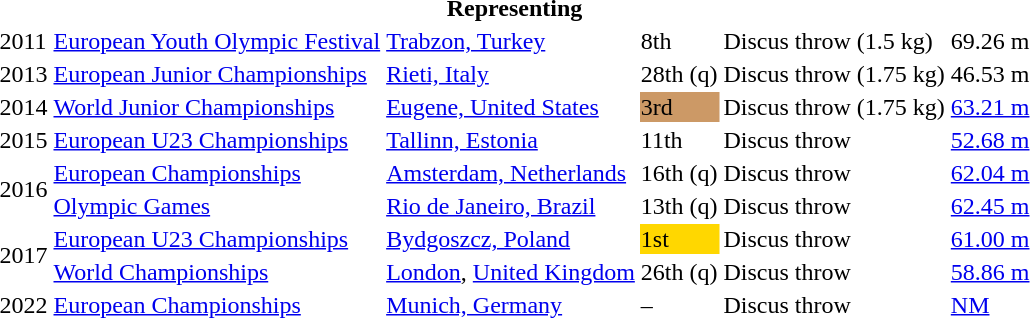<table>
<tr>
<th colspan="6">Representing </th>
</tr>
<tr>
<td>2011</td>
<td><a href='#'>European Youth Olympic Festival</a></td>
<td><a href='#'>Trabzon, Turkey</a></td>
<td>8th</td>
<td>Discus throw (1.5 kg)</td>
<td>69.26 m</td>
</tr>
<tr>
<td>2013</td>
<td><a href='#'>European Junior Championships</a></td>
<td><a href='#'>Rieti, Italy</a></td>
<td>28th (q)</td>
<td>Discus throw (1.75 kg)</td>
<td>46.53 m</td>
</tr>
<tr>
<td>2014</td>
<td><a href='#'>World Junior Championships</a></td>
<td><a href='#'>Eugene, United States</a></td>
<td bgcolor=cc9966>3rd</td>
<td>Discus throw (1.75 kg)</td>
<td><a href='#'>63.21 m</a></td>
</tr>
<tr>
<td>2015</td>
<td><a href='#'>European U23 Championships</a></td>
<td><a href='#'>Tallinn, Estonia</a></td>
<td>11th</td>
<td>Discus throw</td>
<td><a href='#'>52.68 m</a></td>
</tr>
<tr>
<td rowspan=2>2016</td>
<td><a href='#'>European Championships</a></td>
<td><a href='#'>Amsterdam, Netherlands</a></td>
<td>16th (q)</td>
<td>Discus throw</td>
<td><a href='#'>62.04 m</a></td>
</tr>
<tr>
<td><a href='#'>Olympic Games</a></td>
<td><a href='#'>Rio de Janeiro, Brazil</a></td>
<td>13th (q)</td>
<td>Discus throw</td>
<td><a href='#'>62.45 m</a></td>
</tr>
<tr>
<td rowspan=2>2017</td>
<td><a href='#'>European U23 Championships</a></td>
<td><a href='#'>Bydgoszcz, Poland</a></td>
<td bgcolor=gold>1st</td>
<td>Discus throw</td>
<td><a href='#'>61.00 m</a></td>
</tr>
<tr>
<td><a href='#'>World Championships</a></td>
<td><a href='#'>London</a>, <a href='#'>United Kingdom</a></td>
<td>26th (q)</td>
<td>Discus throw</td>
<td><a href='#'>58.86 m</a></td>
</tr>
<tr>
<td>2022</td>
<td><a href='#'>European Championships</a></td>
<td><a href='#'>Munich, Germany</a></td>
<td>–</td>
<td>Discus throw</td>
<td><a href='#'>NM</a></td>
</tr>
</table>
